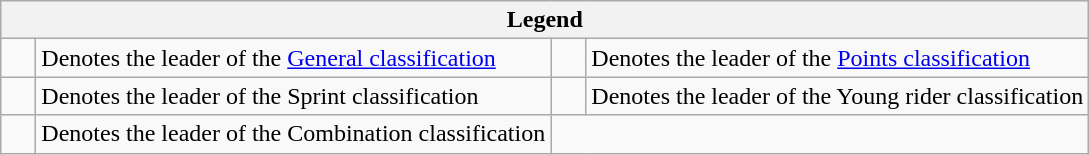<table class="wikitable">
<tr>
<th colspan=4>Legend</th>
</tr>
<tr>
<td>    </td>
<td>Denotes the leader of the <a href='#'>General classification</a></td>
<td>    </td>
<td>Denotes the leader of the <a href='#'>Points classification</a></td>
</tr>
<tr>
<td>    </td>
<td>Denotes the leader of the Sprint classification</td>
<td>    </td>
<td>Denotes the leader of the Young rider classification</td>
</tr>
<tr>
<td>    </td>
<td>Denotes the leader of the Combination classification</td>
</tr>
</table>
